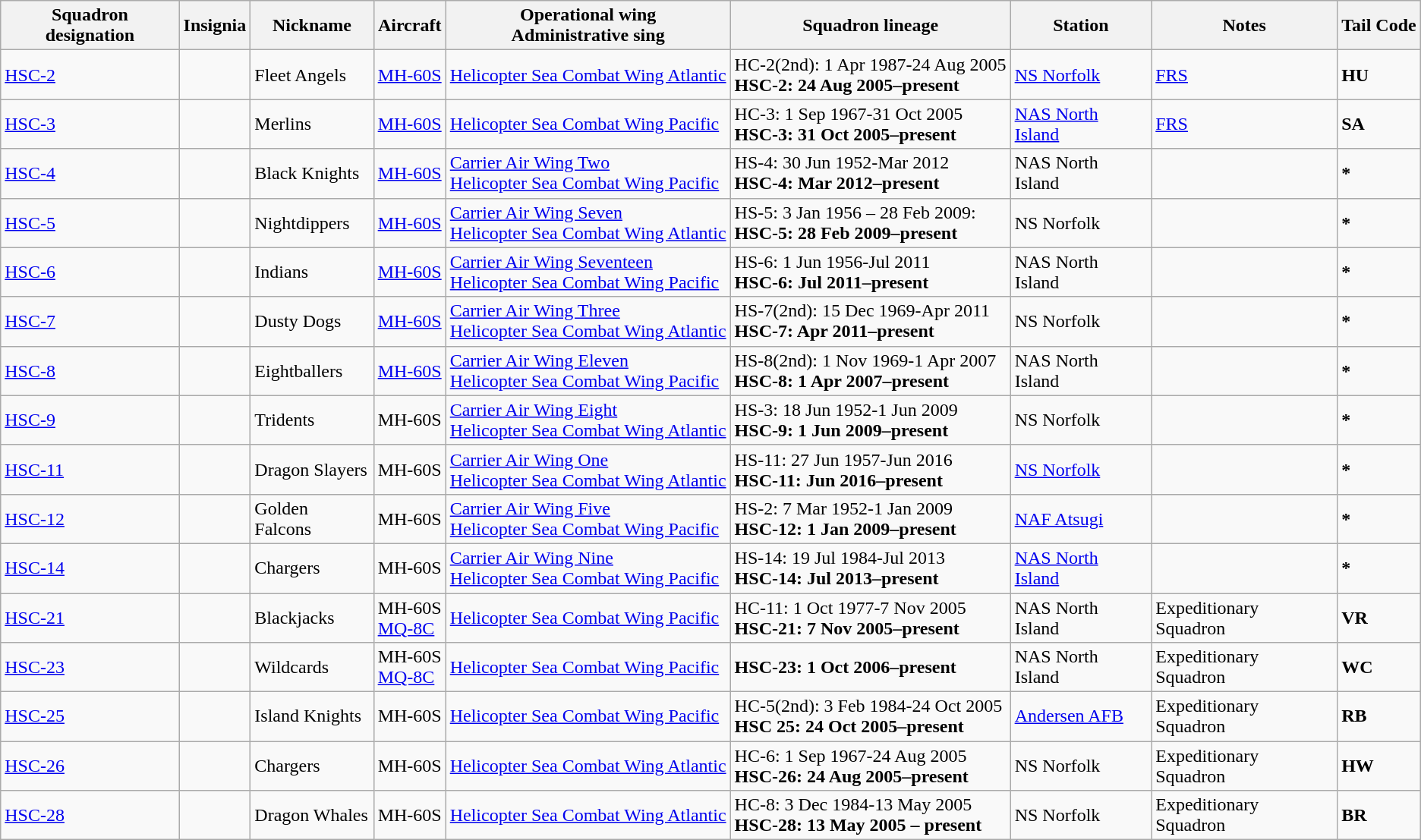<table class="wikitable sortable">
<tr>
<th>Squadron designation</th>
<th>Insignia</th>
<th>Nickname</th>
<th>Aircraft</th>
<th>Operational wing<br>Administrative sing</th>
<th>Squadron lineage</th>
<th>Station</th>
<th>Notes</th>
<th>Tail Code</th>
</tr>
<tr>
<td><a href='#'>HSC-2</a></td>
<td></td>
<td>Fleet Angels</td>
<td><a href='#'>MH-60S</a></td>
<td style="white-space:nowrap;"><a href='#'>Helicopter Sea Combat Wing Atlantic</a></td>
<td>HC-2(2nd): 1 Apr 1987-24 Aug 2005<br><strong>HSC-2: 24 Aug 2005–present</strong></td>
<td><a href='#'>NS Norfolk</a></td>
<td><a href='#'>FRS</a> </td>
<td><strong>HU</strong></td>
</tr>
<tr>
<td><a href='#'>HSC-3</a></td>
<td></td>
<td>Merlins</td>
<td><a href='#'>MH-60S</a></td>
<td><a href='#'>Helicopter Sea Combat Wing Pacific</a></td>
<td>HC-3: 1 Sep 1967-31 Oct 2005<br><strong>HSC-3: 31 Oct 2005–present</strong></td>
<td><a href='#'>NAS North Island</a></td>
<td><a href='#'>FRS</a></td>
<td><strong>SA</strong></td>
</tr>
<tr>
<td><a href='#'>HSC-4</a></td>
<td></td>
<td>Black Knights</td>
<td><a href='#'>MH-60S</a></td>
<td><a href='#'>Carrier Air Wing Two</a><br><a href='#'>Helicopter Sea Combat Wing Pacific</a></td>
<td>HS-4: 30 Jun 1952-Mar 2012<br><strong>HSC-4: Mar 2012–present</strong></td>
<td>NAS North Island</td>
<td></td>
<td><strong>*</strong></td>
</tr>
<tr>
<td><a href='#'>HSC-5</a></td>
<td></td>
<td>Nightdippers</td>
<td><a href='#'>MH-60S</a></td>
<td><a href='#'>Carrier Air Wing Seven</a><br><a href='#'>Helicopter Sea Combat Wing Atlantic</a></td>
<td>HS-5: 3 Jan 1956 – 28 Feb 2009:<br><strong>HSC-5: 28 Feb 2009–present</strong></td>
<td>NS Norfolk</td>
<td></td>
<td><strong>*</strong></td>
</tr>
<tr>
<td><a href='#'>HSC-6</a></td>
<td></td>
<td>Indians</td>
<td><a href='#'>MH-60S</a></td>
<td><a href='#'>Carrier Air Wing Seventeen</a><br><a href='#'>Helicopter Sea Combat Wing Pacific</a></td>
<td>HS-6: 1 Jun 1956-Jul 2011<br><strong>HSC-6: Jul 2011–present</strong></td>
<td>NAS North Island</td>
<td></td>
<td><strong>*</strong></td>
</tr>
<tr>
<td><a href='#'>HSC-7</a></td>
<td></td>
<td>Dusty Dogs</td>
<td><a href='#'>MH-60S</a></td>
<td><a href='#'>Carrier Air Wing Three</a><br><a href='#'>Helicopter Sea Combat Wing Atlantic</a></td>
<td>HS-7(2nd): 15 Dec 1969-Apr 2011<br><strong>HSC-7: Apr 2011–present</strong></td>
<td>NS Norfolk</td>
<td></td>
<td><strong>*</strong></td>
</tr>
<tr>
<td><a href='#'>HSC-8</a></td>
<td></td>
<td>Eightballers</td>
<td><a href='#'>MH-60S</a></td>
<td><a href='#'>Carrier Air Wing Eleven</a><br><a href='#'>Helicopter Sea Combat Wing Pacific</a></td>
<td>HS-8(2nd): 1 Nov 1969-1 Apr 2007<br><strong>HSC-8: 1 Apr 2007–present</strong></td>
<td>NAS North Island</td>
<td></td>
<td><strong>*</strong></td>
</tr>
<tr>
<td><a href='#'>HSC-9</a></td>
<td></td>
<td>Tridents</td>
<td>MH-60S</td>
<td><a href='#'>Carrier Air Wing Eight</a><br><a href='#'>Helicopter Sea Combat Wing Atlantic</a></td>
<td>HS-3: 18 Jun 1952-1 Jun 2009<br><strong>HSC-9: 1 Jun 2009–present</strong></td>
<td>NS Norfolk</td>
<td></td>
<td><strong>*</strong></td>
</tr>
<tr>
<td><a href='#'>HSC-11</a></td>
<td></td>
<td>Dragon Slayers</td>
<td>MH-60S</td>
<td><a href='#'>Carrier Air Wing One</a><br><a href='#'>Helicopter Sea Combat Wing Atlantic</a></td>
<td>HS-11: 27 Jun 1957-Jun 2016<br><strong>HSC-11: Jun 2016–present</strong></td>
<td><a href='#'>NS Norfolk</a></td>
<td></td>
<td><strong>*</strong></td>
</tr>
<tr>
<td><a href='#'>HSC-12</a></td>
<td></td>
<td>Golden Falcons</td>
<td>MH-60S</td>
<td><a href='#'>Carrier Air Wing Five</a><br><a href='#'>Helicopter Sea Combat Wing Pacific</a></td>
<td>HS-2: 7 Mar 1952-1 Jan 2009<br><strong>HSC-12: 1 Jan 2009–present</strong></td>
<td><a href='#'>NAF Atsugi</a></td>
<td></td>
<td><strong>*</strong></td>
</tr>
<tr>
<td><a href='#'>HSC-14</a></td>
<td></td>
<td>Chargers</td>
<td>MH-60S</td>
<td><a href='#'>Carrier Air Wing Nine</a><br><a href='#'>Helicopter Sea Combat Wing Pacific</a></td>
<td>HS-14: 19 Jul 1984-Jul 2013<br><strong>HSC-14: Jul 2013–present</strong></td>
<td><a href='#'>NAS North Island</a></td>
<td></td>
<td><strong>*</strong></td>
</tr>
<tr>
<td><a href='#'>HSC-21</a></td>
<td></td>
<td>Blackjacks</td>
<td>MH-60S<br><a href='#'>MQ-8C</a></td>
<td><a href='#'>Helicopter Sea Combat Wing Pacific</a></td>
<td>HC-11: 1 Oct 1977-7 Nov 2005<br><strong>HSC-21: 7 Nov 2005–present</strong></td>
<td>NAS North Island</td>
<td>Expeditionary Squadron</td>
<td><strong>VR</strong></td>
</tr>
<tr>
<td><a href='#'>HSC-23</a></td>
<td></td>
<td>Wildcards</td>
<td>MH-60S<br><a href='#'>MQ-8C</a></td>
<td><a href='#'>Helicopter Sea Combat Wing Pacific</a></td>
<td><strong>HSC-23: 1 Oct 2006–present</strong></td>
<td>NAS North Island</td>
<td>Expeditionary Squadron</td>
<td><strong>WC</strong></td>
</tr>
<tr>
<td><a href='#'>HSC-25</a></td>
<td></td>
<td>Island Knights</td>
<td>MH-60S</td>
<td><a href='#'>Helicopter Sea Combat Wing Pacific</a></td>
<td style="white-space:nowrap;">HC-5(2nd): 3 Feb 1984-24 Oct 2005<br><strong>HSC 25: 24 Oct 2005–present</strong></td>
<td><a href='#'>Andersen AFB</a></td>
<td>Expeditionary Squadron<br></td>
<td><strong>RB</strong></td>
</tr>
<tr>
<td><a href='#'>HSC-26</a></td>
<td></td>
<td>Chargers</td>
<td>MH-60S</td>
<td><a href='#'>Helicopter Sea Combat Wing Atlantic</a></td>
<td>HC-6: 1 Sep 1967-24 Aug 2005<br><strong>HSC-26: 24 Aug 2005–present</strong></td>
<td>NS Norfolk</td>
<td>Expeditionary Squadron</td>
<td><strong>HW</strong></td>
</tr>
<tr>
<td><a href='#'>HSC-28</a></td>
<td></td>
<td>Dragon Whales</td>
<td>MH-60S</td>
<td><a href='#'>Helicopter Sea Combat Wing Atlantic</a></td>
<td>HC-8: 3 Dec 1984-13 May 2005<br><strong>HSC-28: 13 May 2005 – present</strong></td>
<td>NS Norfolk</td>
<td>Expeditionary Squadron</td>
<td><strong>BR</strong></td>
</tr>
</table>
